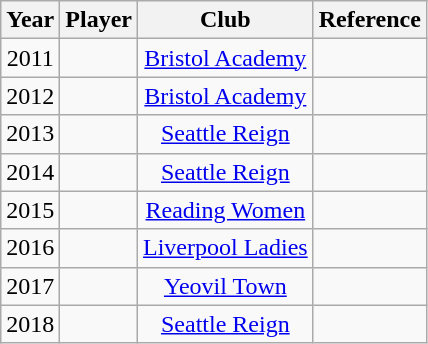<table class="wikitable sortable">
<tr>
<th>Year</th>
<th>Player</th>
<th>Club</th>
<th class="unsortable">Reference</th>
</tr>
<tr>
<td align="center">2011</td>
<td align="center"></td>
<td align="center"> <a href='#'>Bristol Academy</a></td>
<td align="center"></td>
</tr>
<tr>
<td align="center">2012</td>
<td align="center"></td>
<td align="center"> <a href='#'>Bristol Academy</a></td>
<td align="center"></td>
</tr>
<tr>
<td align="center">2013</td>
<td align="center"></td>
<td align="center"> <a href='#'>Seattle Reign</a></td>
<td align="center"></td>
</tr>
<tr>
<td align="center">2014</td>
<td align="center"></td>
<td align="center"> <a href='#'>Seattle Reign</a></td>
<td align="center"></td>
</tr>
<tr>
<td align="center">2015</td>
<td align="center"></td>
<td align="center"> <a href='#'>Reading Women</a></td>
<td align="center"></td>
</tr>
<tr>
<td align="center">2016</td>
<td align="center"></td>
<td align="center"> <a href='#'>Liverpool Ladies</a></td>
<td align="center"></td>
</tr>
<tr>
<td align="center">2017</td>
<td align="center"></td>
<td align="center"> <a href='#'>Yeovil Town</a></td>
<td align="center"></td>
</tr>
<tr>
<td align="center">2018</td>
<td align="center"></td>
<td align="center"> <a href='#'>Seattle Reign</a></td>
<td align="center"></td>
</tr>
</table>
